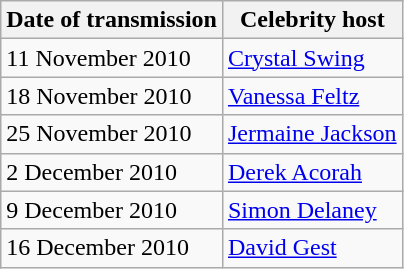<table class="wikitable">
<tr>
<th>Date of transmission</th>
<th>Celebrity host</th>
</tr>
<tr>
<td>11 November 2010</td>
<td><a href='#'>Crystal Swing</a></td>
</tr>
<tr>
<td>18 November 2010</td>
<td><a href='#'>Vanessa Feltz</a></td>
</tr>
<tr>
<td>25 November 2010</td>
<td><a href='#'>Jermaine Jackson</a></td>
</tr>
<tr>
<td>2 December 2010</td>
<td><a href='#'>Derek Acorah</a></td>
</tr>
<tr>
<td>9 December 2010</td>
<td><a href='#'>Simon Delaney</a></td>
</tr>
<tr>
<td>16 December 2010</td>
<td><a href='#'>David Gest</a></td>
</tr>
</table>
